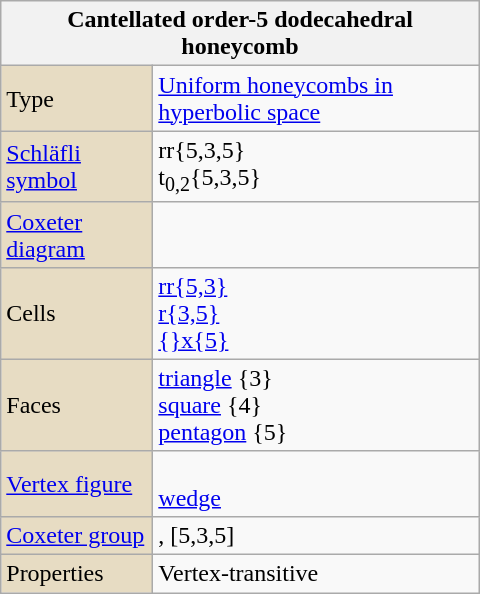<table class="wikitable" align="right" style="margin-left:10px" width="320">
<tr>
<th bgcolor=#e7dcc3 colspan=2>Cantellated order-5 dodecahedral honeycomb<br></th>
</tr>
<tr>
<td bgcolor=#e7dcc3>Type</td>
<td><a href='#'>Uniform honeycombs in hyperbolic space</a></td>
</tr>
<tr>
<td bgcolor=#e7dcc3><a href='#'>Schläfli symbol</a></td>
<td>rr{5,3,5}<br>t<sub>0,2</sub>{5,3,5}</td>
</tr>
<tr>
<td bgcolor=#e7dcc3><a href='#'>Coxeter diagram</a></td>
<td></td>
</tr>
<tr>
<td bgcolor=#e7dcc3>Cells</td>
<td><a href='#'>rr{5,3}</a> <br><a href='#'>r{3,5}</a> <br><a href='#'>{}x{5}</a> </td>
</tr>
<tr>
<td bgcolor=#e7dcc3>Faces</td>
<td><a href='#'>triangle</a> {3}<br><a href='#'>square</a> {4}<br><a href='#'>pentagon</a> {5}</td>
</tr>
<tr>
<td bgcolor=#e7dcc3><a href='#'>Vertex figure</a></td>
<td><br><a href='#'>wedge</a></td>
</tr>
<tr>
<td bgcolor=#e7dcc3><a href='#'>Coxeter group</a></td>
<td>, [5,3,5]</td>
</tr>
<tr>
<td bgcolor=#e7dcc3>Properties</td>
<td>Vertex-transitive</td>
</tr>
</table>
